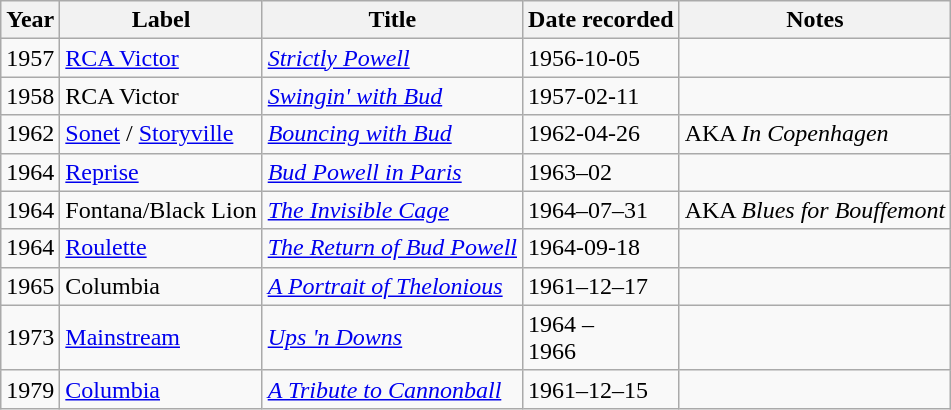<table class="wikitable sortable" align="center" bgcolor="CCCCCC" |>
<tr>
<th>Year</th>
<th>Label</th>
<th>Title</th>
<th>Date recorded</th>
<th>Notes</th>
</tr>
<tr>
<td>1957</td>
<td><a href='#'>RCA Victor</a></td>
<td><em><a href='#'>Strictly Powell</a></em></td>
<td>1956-10-05</td>
<td></td>
</tr>
<tr>
<td>1958</td>
<td>RCA Victor</td>
<td><em><a href='#'>Swingin' with Bud</a></em></td>
<td>1957-02-11</td>
<td></td>
</tr>
<tr>
<td>1962</td>
<td><a href='#'>Sonet</a> / <a href='#'>Storyville</a></td>
<td><em><a href='#'>Bouncing with Bud</a></em></td>
<td>1962-04-26</td>
<td>AKA <em>In Copenhagen</em></td>
</tr>
<tr>
<td>1964</td>
<td><a href='#'>Reprise</a></td>
<td><em><a href='#'>Bud Powell in Paris</a></em></td>
<td>1963–02</td>
<td></td>
</tr>
<tr>
<td>1964</td>
<td>Fontana/Black Lion</td>
<td><em><a href='#'>The Invisible Cage</a></em></td>
<td>1964–07–31</td>
<td>AKA <em>Blues for Bouffemont</em></td>
</tr>
<tr>
<td>1964</td>
<td><a href='#'>Roulette</a></td>
<td><em><a href='#'>The Return of Bud Powell</a></em></td>
<td>1964-09-18</td>
<td></td>
</tr>
<tr>
<td>1965</td>
<td>Columbia</td>
<td><em><a href='#'>A Portrait of Thelonious</a></em></td>
<td>1961–12–17</td>
<td></td>
</tr>
<tr>
<td>1973</td>
<td><a href='#'>Mainstream</a></td>
<td><em><a href='#'>Ups 'n Downs</a></em></td>
<td>1964 –<br>1966</td>
<td></td>
</tr>
<tr>
<td>1979</td>
<td><a href='#'>Columbia</a></td>
<td><em><a href='#'>A Tribute to Cannonball</a></em></td>
<td>1961–12–15</td>
<td></td>
</tr>
</table>
